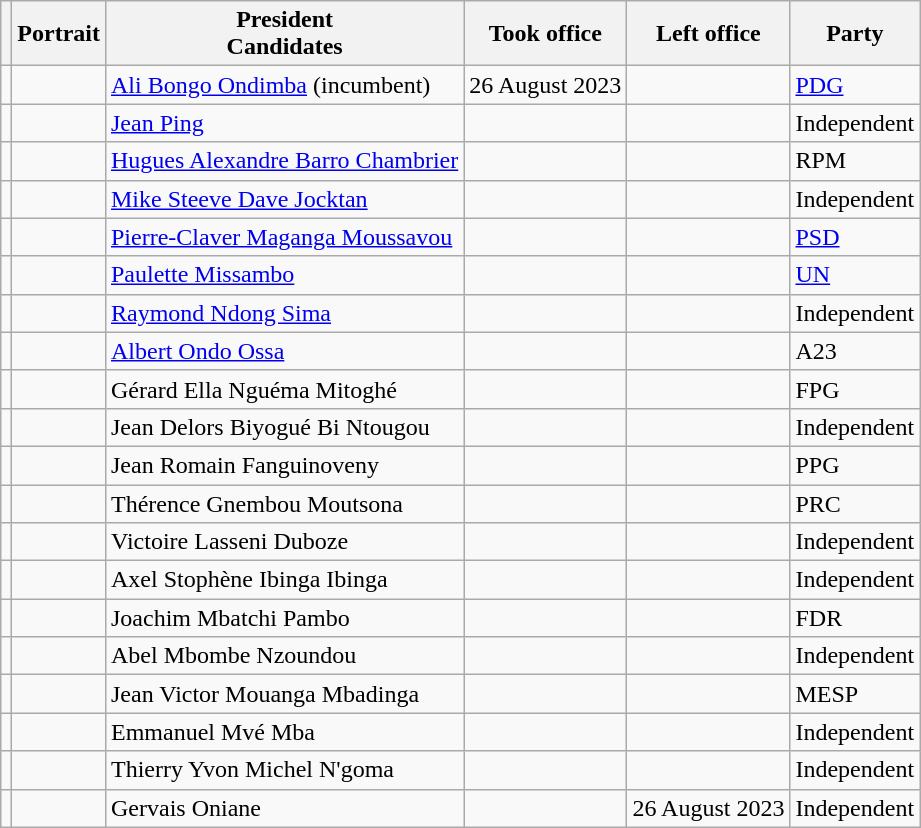<table class="wikitable">
<tr>
<th></th>
<th>Portrait</th>
<th>President<br>Candidates</th>
<th>Took office</th>
<th>Left office</th>
<th>Party</th>
</tr>
<tr>
<td></td>
<td></td>
<td><a href='#'>Ali Bongo Ondimba</a> (incumbent)</td>
<td>26 August 2023</td>
<td></td>
<td><a href='#'>PDG</a></td>
</tr>
<tr>
<td></td>
<td></td>
<td><a href='#'>Jean Ping</a></td>
<td></td>
<td></td>
<td>Independent</td>
</tr>
<tr>
<td></td>
<td></td>
<td><a href='#'>Hugues Alexandre Barro Chambrier</a></td>
<td></td>
<td></td>
<td>RPM</td>
</tr>
<tr>
<td></td>
<td></td>
<td><a href='#'>Mike Steeve Dave Jocktan</a></td>
<td></td>
<td></td>
<td>Independent</td>
</tr>
<tr>
<td></td>
<td></td>
<td><a href='#'>Pierre-Claver Maganga Moussavou</a></td>
<td></td>
<td></td>
<td><a href='#'>PSD</a></td>
</tr>
<tr>
<td></td>
<td></td>
<td><a href='#'>Paulette Missambo</a></td>
<td></td>
<td></td>
<td><a href='#'>UN</a></td>
</tr>
<tr>
<td></td>
<td></td>
<td><a href='#'>Raymond Ndong Sima</a></td>
<td></td>
<td></td>
<td>Independent</td>
</tr>
<tr>
<td></td>
<td></td>
<td><a href='#'>Albert Ondo Ossa</a></td>
<td></td>
<td></td>
<td>A23</td>
</tr>
<tr>
<td></td>
<td></td>
<td>Gérard Ella Nguéma Mitoghé</td>
<td></td>
<td></td>
<td>FPG</td>
</tr>
<tr>
<td></td>
<td></td>
<td>Jean Delors Biyogué Bi Ntougou</td>
<td></td>
<td></td>
<td>Independent</td>
</tr>
<tr>
<td></td>
<td></td>
<td>Jean Romain Fanguinoveny</td>
<td></td>
<td></td>
<td>PPG</td>
</tr>
<tr>
<td></td>
<td></td>
<td>Thérence Gnembou Moutsona</td>
<td></td>
<td></td>
<td>PRC</td>
</tr>
<tr>
<td></td>
<td></td>
<td>Victoire Lasseni Duboze</td>
<td></td>
<td></td>
<td>Independent</td>
</tr>
<tr>
<td></td>
<td></td>
<td>Axel Stophène Ibinga Ibinga</td>
<td></td>
<td></td>
<td>Independent</td>
</tr>
<tr>
<td></td>
<td></td>
<td>Joachim Mbatchi Pambo</td>
<td></td>
<td></td>
<td>FDR</td>
</tr>
<tr>
<td></td>
<td></td>
<td>Abel Mbombe Nzoundou</td>
<td></td>
<td></td>
<td>Independent</td>
</tr>
<tr>
<td></td>
<td></td>
<td>Jean Victor Mouanga Mbadinga</td>
<td></td>
<td></td>
<td>MESP</td>
</tr>
<tr>
<td></td>
<td></td>
<td>Emmanuel Mvé Mba</td>
<td></td>
<td></td>
<td>Independent</td>
</tr>
<tr>
<td></td>
<td></td>
<td>Thierry Yvon Michel N'goma</td>
<td></td>
<td></td>
<td>Independent</td>
</tr>
<tr>
<td></td>
<td></td>
<td>Gervais Oniane</td>
<td></td>
<td>26 August 2023</td>
<td>Independent</td>
</tr>
</table>
